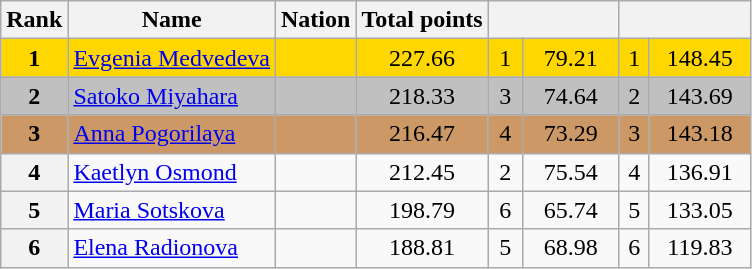<table class="wikitable sortable">
<tr>
<th>Rank</th>
<th>Name</th>
<th>Nation</th>
<th>Total points</th>
<th colspan="2" width="80px"></th>
<th colspan="2" width="80px"></th>
</tr>
<tr bgcolor="gold">
<td align="center"><strong>1</strong></td>
<td><a href='#'>Evgenia Medvedeva</a></td>
<td></td>
<td align="center">227.66</td>
<td align="center">1</td>
<td align="center">79.21</td>
<td align="center">1</td>
<td align="center">148.45</td>
</tr>
<tr bgcolor="silver">
<td align="center"><strong>2</strong></td>
<td><a href='#'>Satoko Miyahara</a></td>
<td></td>
<td align="center">218.33</td>
<td align="center">3</td>
<td align="center">74.64</td>
<td align="center">2</td>
<td align="center">143.69</td>
</tr>
<tr bgcolor="cc9966">
<td align="center"><strong>3</strong></td>
<td><a href='#'>Anna Pogorilaya</a></td>
<td></td>
<td align="center">216.47</td>
<td align="center">4</td>
<td align="center">73.29</td>
<td align="center">3</td>
<td align="center">143.18</td>
</tr>
<tr>
<th>4</th>
<td><a href='#'>Kaetlyn Osmond</a></td>
<td></td>
<td align="center">212.45</td>
<td align="center">2</td>
<td align="center">75.54</td>
<td align="center">4</td>
<td align="center">136.91</td>
</tr>
<tr>
<th>5</th>
<td><a href='#'>Maria Sotskova</a></td>
<td></td>
<td align="center">198.79</td>
<td align="center">6</td>
<td align="center">65.74</td>
<td align="center">5</td>
<td align="center">133.05</td>
</tr>
<tr>
<th>6</th>
<td><a href='#'>Elena Radionova</a></td>
<td></td>
<td align="center">188.81</td>
<td align="center">5</td>
<td align="center">68.98</td>
<td align="center">6</td>
<td align="center">119.83</td>
</tr>
</table>
